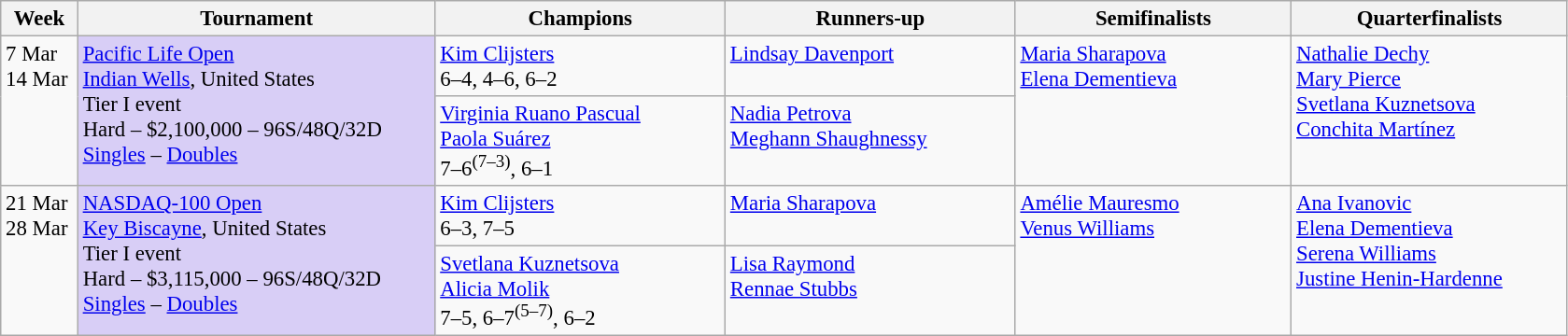<table class=wikitable style=font-size:95%>
<tr>
<th style="width:48px;">Week</th>
<th style="width:248px;">Tournament</th>
<th style="width:200px;">Champions</th>
<th style="width:200px;">Runners-up</th>
<th style="width:190px;">Semifinalists</th>
<th style="width:190px;">Quarterfinalists</th>
</tr>
<tr valign="top">
<td rowspan=2>7 Mar<br>14 Mar</td>
<td rowspan=2 bgcolor="#d8cef6"><a href='#'>Pacific Life Open</a><br> <a href='#'>Indian Wells</a>, United States <br>Tier I event <br> Hard – $2,100,000 – 96S/48Q/32D<br> <a href='#'>Singles</a> – <a href='#'>Doubles</a></td>
<td> <a href='#'>Kim Clijsters</a> <br> 6–4, 4–6, 6–2</td>
<td> <a href='#'>Lindsay Davenport</a></td>
<td rowspan=2> <a href='#'>Maria Sharapova</a><br> <a href='#'>Elena Dementieva</a></td>
<td rowspan=2> <a href='#'>Nathalie Dechy</a> <br>  <a href='#'>Mary Pierce</a> <br> <a href='#'>Svetlana Kuznetsova</a><br> <a href='#'>Conchita Martínez</a></td>
</tr>
<tr valign="top">
<td> <a href='#'>Virginia Ruano Pascual</a> <br>  <a href='#'>Paola Suárez</a><br>7–6<sup>(7–3)</sup>, 6–1</td>
<td> <a href='#'>Nadia Petrova</a> <br>  <a href='#'>Meghann Shaughnessy</a></td>
</tr>
<tr valign="top">
<td rowspan=2>21 Mar<br>28 Mar</td>
<td rowspan=2 bgcolor="#d8cef6"><a href='#'>NASDAQ-100 Open</a><br> <a href='#'>Key Biscayne</a>, United States <br>Tier I event <br> Hard – $3,115,000 – 96S/48Q/32D<br> <a href='#'>Singles</a> – <a href='#'>Doubles</a></td>
<td> <a href='#'>Kim Clijsters</a> <br> 6–3, 7–5</td>
<td> <a href='#'>Maria Sharapova</a></td>
<td rowspan=2> <a href='#'>Amélie Mauresmo</a><br> <a href='#'>Venus Williams</a></td>
<td rowspan=2> <a href='#'>Ana Ivanovic</a>  <br>  <a href='#'>Elena Dementieva</a> <br> <a href='#'>Serena Williams</a><br>  <a href='#'>Justine Henin-Hardenne</a></td>
</tr>
<tr valign="top">
<td> <a href='#'>Svetlana Kuznetsova</a> <br>  <a href='#'>Alicia Molik</a><br>7–5, 6–7<sup>(5–7)</sup>, 6–2</td>
<td> <a href='#'>Lisa Raymond</a> <br>  <a href='#'>Rennae Stubbs</a></td>
</tr>
</table>
